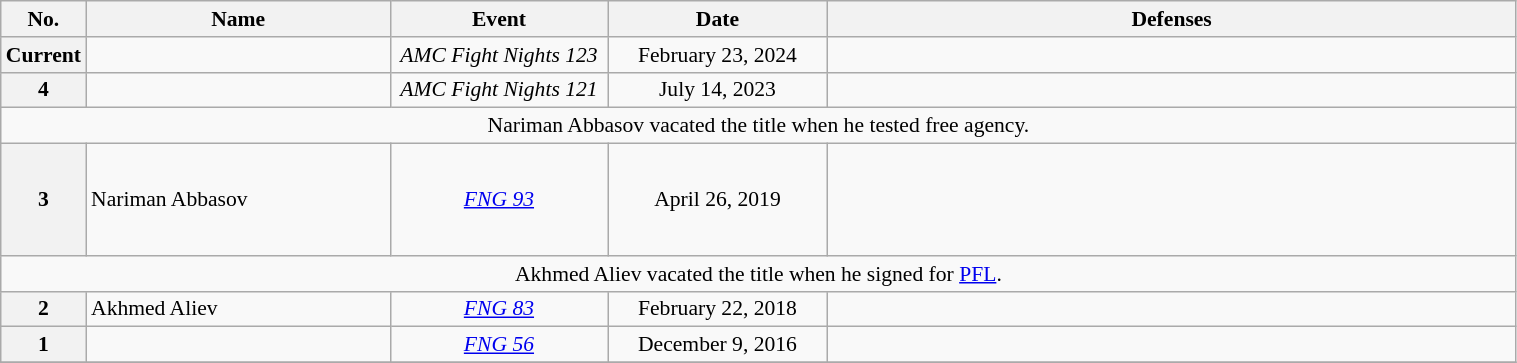<table class="wikitable" style="width:80%; font-size:90%;">
<tr>
<th style= width:1%;">No.</th>
<th style= width:21%;">Name</th>
<th style= width:15%;">Event</th>
<th style=width:15%;">Date</th>
<th style= width:48%;">Defenses</th>
</tr>
<tr>
<th>Current</th>
<td align=left><br></td>
<td align=center><em> AMC Fight Nights 123 </em><br></td>
<td align=center>February 23, 2024</td>
<td align=left></td>
</tr>
<tr>
<th>4</th>
<td align=left><br></td>
<td align=center><em> AMC Fight Nights 121 </em><br></td>
<td align=center>July 14, 2023</td>
<td align=left></td>
</tr>
<tr>
<td style="text-align:center;" colspan="5">Nariman Abbasov vacated the title when he tested free agency.</td>
</tr>
<tr>
<th>3</th>
<td align=left> Nariman Abbasov <br></td>
<td align=center><em> <a href='#'>FNG 93</a> </em><br></td>
<td align=center>April 26, 2019</td>
<td align=left> <br>  <br>  <br> <br></td>
</tr>
<tr>
<td style="text-align:center;" colspan="5">Akhmed Aliev vacated the title when he signed for <a href='#'>PFL</a>.</td>
</tr>
<tr>
<th>2</th>
<td align=left> Akhmed Aliev</td>
<td align=center><em> <a href='#'>FNG 83</a> </em><br></td>
<td align=center>February 22, 2018</td>
<td align=left></td>
</tr>
<tr>
<th>1</th>
<td align=left><br></td>
<td align=center><em> <a href='#'>FNG 56</a> </em><br></td>
<td align=center>December 9, 2016</td>
<td align=left></td>
</tr>
<tr>
</tr>
</table>
